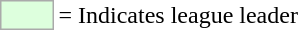<table>
<tr>
<td style="background:#DDFFDD; border:1px solid #aaa; width:2em;"></td>
<td>= Indicates league leader</td>
</tr>
</table>
